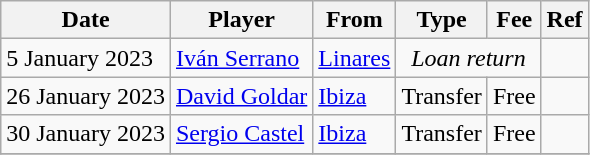<table class="wikitable">
<tr>
<th>Date</th>
<th>Player</th>
<th>From</th>
<th>Type</th>
<th>Fee</th>
<th>Ref</th>
</tr>
<tr>
<td>5 January 2023</td>
<td> <a href='#'>Iván Serrano</a></td>
<td><a href='#'>Linares</a></td>
<td colspan=2 align=center><em>Loan return</em></td>
<td align=center></td>
</tr>
<tr>
<td>26 January 2023</td>
<td> <a href='#'>David Goldar</a></td>
<td><a href='#'>Ibiza</a></td>
<td align=center>Transfer</td>
<td align=center>Free</td>
<td align=center></td>
</tr>
<tr>
<td>30 January 2023</td>
<td> <a href='#'>Sergio Castel</a></td>
<td><a href='#'>Ibiza</a></td>
<td align=center>Transfer</td>
<td align=center>Free</td>
<td align=center></td>
</tr>
<tr>
</tr>
</table>
